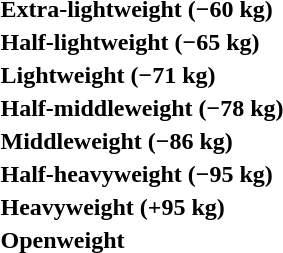<table>
<tr>
<th rowspan=2 style="text-align:left;">Extra-lightweight (−60 kg)<br></th>
<td rowspan=2></td>
<td rowspan=2></td>
<td></td>
</tr>
<tr>
<td></td>
</tr>
<tr>
<th rowspan=2 style="text-align:left;">Half-lightweight (−65 kg)<br></th>
<td rowspan=2></td>
<td rowspan=2></td>
<td></td>
</tr>
<tr>
<td></td>
</tr>
<tr>
<th rowspan=2 style="text-align:left;">Lightweight (−71 kg)<br></th>
<td rowspan=2></td>
<td rowspan=2></td>
<td></td>
</tr>
<tr>
<td></td>
</tr>
<tr>
<th rowspan=2 style="text-align:left;">Half-middleweight (−78 kg)<br></th>
<td rowspan=2></td>
<td rowspan=2></td>
<td></td>
</tr>
<tr>
<td></td>
</tr>
<tr>
<th rowspan=2 style="text-align:left;">Middleweight (−86 kg)<br></th>
<td rowspan=2></td>
<td rowspan=2></td>
<td></td>
</tr>
<tr>
<td></td>
</tr>
<tr>
<th rowspan=2 style="text-align:left;">Half-heavyweight (−95 kg)<br></th>
<td rowspan=2></td>
<td rowspan=2></td>
<td></td>
</tr>
<tr>
<td></td>
</tr>
<tr>
<th rowspan=2 style="text-align:left;">Heavyweight (+95 kg)<br></th>
<td rowspan=2></td>
<td rowspan=2></td>
<td></td>
</tr>
<tr>
<td></td>
</tr>
<tr>
<th rowspan=2 style="text-align:left;">Openweight<br></th>
<td rowspan=2></td>
<td rowspan=2></td>
<td></td>
</tr>
<tr>
<td></td>
</tr>
</table>
